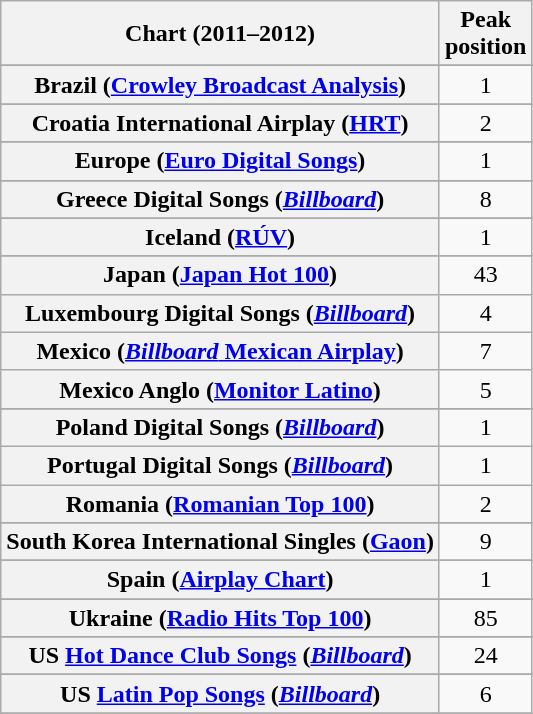<table class="wikitable sortable plainrowheaders">
<tr>
<th scope="col">Chart (2011–2012)</th>
<th scope="col">Peak<br>position</th>
</tr>
<tr>
</tr>
<tr>
</tr>
<tr>
</tr>
<tr>
</tr>
<tr>
<th scope="row">Brazil (<a href='#'>Crowley Broadcast Analysis</a>)</th>
<td style="text-align:center;">1</td>
</tr>
<tr>
</tr>
<tr>
<th scope="row">Croatia International Airplay (<a href='#'>HRT</a>)</th>
<td style="text-align:center;">2</td>
</tr>
<tr>
</tr>
<tr>
</tr>
<tr>
<th scope="row">Europe (<a href='#'>Euro Digital Songs</a>)</th>
<td style="text-align:center;">1</td>
</tr>
<tr>
</tr>
<tr>
</tr>
<tr>
</tr>
<tr>
<th scope="row">Greece Digital Songs (<em><a href='#'>Billboard</a></em>)</th>
<td style="text-align:center;">8</td>
</tr>
<tr>
</tr>
<tr>
</tr>
<tr>
<th scope="row">Iceland (<a href='#'>RÚV</a>)</th>
<td style="text-align:center;">1</td>
</tr>
<tr>
</tr>
<tr>
</tr>
<tr>
</tr>
<tr>
<th scope="row">Japan (<a href='#'>Japan Hot 100</a>)</th>
<td style="text-align:center;">43</td>
</tr>
<tr>
<th scope="row">Luxembourg Digital Songs (<em><a href='#'>Billboard</a></em>)</th>
<td style="text-align:center;">4</td>
</tr>
<tr>
<th scope="row">Mexico (<a href='#'><em>Billboard</em> Mexican Airplay</a>)</th>
<td style="text-align:center;">7</td>
</tr>
<tr>
<th scope="row">Mexico Anglo (<a href='#'>Monitor Latino</a>)</th>
<td style="text-align:center;">5</td>
</tr>
<tr>
</tr>
<tr>
</tr>
<tr>
</tr>
<tr>
</tr>
<tr>
</tr>
<tr>
<th scope="row">Poland Digital Songs (<em><a href='#'>Billboard</a></em>)</th>
<td style="text-align:center;">1</td>
</tr>
<tr>
<th scope="row">Portugal Digital Songs (<em><a href='#'>Billboard</a></em>)</th>
<td style="text-align:center;">1</td>
</tr>
<tr>
<th scope="row">Romania (<a href='#'>Romanian Top 100</a>)</th>
<td style="text-align:center;">2</td>
</tr>
<tr>
</tr>
<tr>
</tr>
<tr>
<th scope="row">South Korea International Singles (<a href='#'>Gaon</a>)</th>
<td style="text-align:center;">9</td>
</tr>
<tr>
</tr>
<tr>
<th scope="row">Spain (<a href='#'>Airplay Chart</a>)</th>
<td style="text-align:center;">1</td>
</tr>
<tr>
</tr>
<tr>
</tr>
<tr>
</tr>
<tr>
</tr>
<tr>
<th scope="row">Ukraine (<a href='#'>Radio Hits Top 100</a>)</th>
<td style="text-align:center;">85</td>
</tr>
<tr>
</tr>
<tr>
</tr>
<tr>
</tr>
<tr>
<th scope="row">US <a href='#'>Hot Dance Club Songs</a> (<em><a href='#'>Billboard</a></em>)</th>
<td style="text-align:center;">24</td>
</tr>
<tr>
</tr>
<tr>
<th scope="row">US <a href='#'>Latin Pop Songs</a> (<em><a href='#'>Billboard</a></em>)</th>
<td style="text-align:center;">6</td>
</tr>
<tr>
</tr>
</table>
